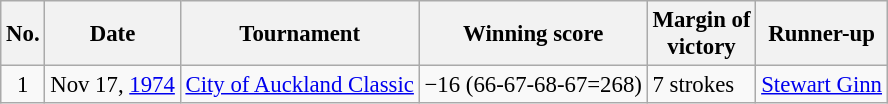<table class="wikitable" style="font-size:95%;">
<tr>
<th>No.</th>
<th>Date</th>
<th>Tournament</th>
<th>Winning score</th>
<th>Margin of<br>victory</th>
<th>Runner-up</th>
</tr>
<tr>
<td align=center>1</td>
<td align=right>Nov 17, <a href='#'>1974</a></td>
<td><a href='#'>City of Auckland Classic</a></td>
<td>−16 (66-67-68-67=268)</td>
<td>7 strokes</td>
<td> <a href='#'>Stewart Ginn</a></td>
</tr>
</table>
